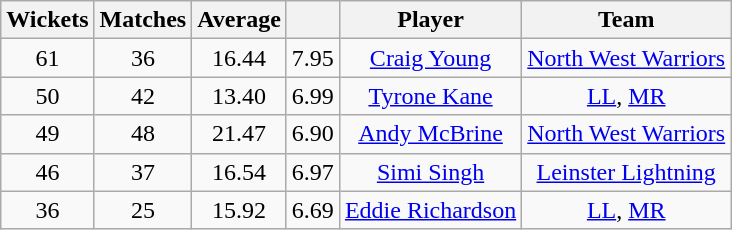<table class="wikitable" style="text-align:center;">
<tr>
<th>Wickets</th>
<th>Matches</th>
<th>Average</th>
<th></th>
<th>Player</th>
<th>Team</th>
</tr>
<tr>
<td>61</td>
<td>36</td>
<td>16.44</td>
<td>7.95</td>
<td><a href='#'>Craig Young</a></td>
<td><a href='#'>North West Warriors</a></td>
</tr>
<tr>
<td>50</td>
<td>42</td>
<td>13.40</td>
<td>6.99</td>
<td><a href='#'>Tyrone Kane</a></td>
<td><a href='#'>LL</a>, <a href='#'>MR</a></td>
</tr>
<tr>
<td>49</td>
<td>48</td>
<td>21.47</td>
<td>6.90</td>
<td><a href='#'>Andy McBrine</a></td>
<td><a href='#'>North West Warriors</a></td>
</tr>
<tr>
<td>46</td>
<td>37</td>
<td>16.54</td>
<td>6.97</td>
<td><a href='#'>Simi Singh</a></td>
<td><a href='#'>Leinster Lightning</a></td>
</tr>
<tr>
<td>36</td>
<td>25</td>
<td>15.92</td>
<td>6.69</td>
<td><a href='#'>Eddie Richardson</a></td>
<td><a href='#'>LL</a>, <a href='#'>MR</a></td>
</tr>
</table>
